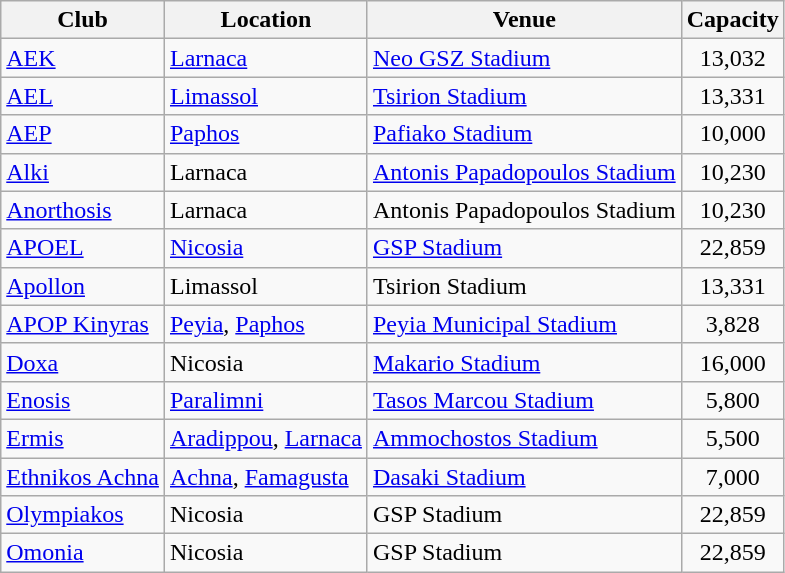<table class="wikitable sortable">
<tr>
<th>Club</th>
<th>Location</th>
<th>Venue</th>
<th>Capacity</th>
</tr>
<tr>
<td><a href='#'>AEK</a></td>
<td><a href='#'>Larnaca</a></td>
<td><a href='#'>Neo GSZ Stadium</a></td>
<td align="center">13,032</td>
</tr>
<tr>
<td><a href='#'>AEL</a></td>
<td><a href='#'>Limassol</a></td>
<td><a href='#'>Tsirion Stadium</a></td>
<td align="center">13,331</td>
</tr>
<tr>
<td><a href='#'>AEP</a></td>
<td><a href='#'>Paphos</a></td>
<td><a href='#'>Pafiako Stadium</a></td>
<td align="center">10,000</td>
</tr>
<tr>
<td><a href='#'>Alki</a></td>
<td>Larnaca</td>
<td><a href='#'>Antonis Papadopoulos Stadium</a></td>
<td align="center">10,230</td>
</tr>
<tr>
<td><a href='#'>Anorthosis</a></td>
<td>Larnaca</td>
<td>Antonis Papadopoulos Stadium</td>
<td align="center">10,230</td>
</tr>
<tr>
<td><a href='#'>APOEL</a></td>
<td><a href='#'>Nicosia</a></td>
<td><a href='#'>GSP Stadium</a></td>
<td align="center">22,859</td>
</tr>
<tr>
<td><a href='#'>Apollon</a></td>
<td>Limassol</td>
<td>Tsirion Stadium</td>
<td align="center">13,331</td>
</tr>
<tr>
<td><a href='#'>APOP Kinyras</a></td>
<td><a href='#'>Peyia</a>, <a href='#'>Paphos</a></td>
<td><a href='#'>Peyia Municipal Stadium</a></td>
<td align="center">3,828</td>
</tr>
<tr>
<td><a href='#'>Doxa</a></td>
<td>Nicosia</td>
<td><a href='#'>Makario Stadium</a></td>
<td align="center">16,000</td>
</tr>
<tr>
<td><a href='#'>Enosis</a></td>
<td><a href='#'>Paralimni</a></td>
<td><a href='#'>Tasos Marcou Stadium</a></td>
<td align="center">5,800</td>
</tr>
<tr>
<td><a href='#'>Ermis</a></td>
<td><a href='#'>Aradippou</a>, <a href='#'>Larnaca</a></td>
<td><a href='#'>Ammochostos Stadium</a></td>
<td align="center">5,500</td>
</tr>
<tr>
<td><a href='#'>Ethnikos Achna</a></td>
<td><a href='#'>Achna</a>, <a href='#'>Famagusta</a></td>
<td><a href='#'>Dasaki Stadium</a></td>
<td align="center">7,000</td>
</tr>
<tr>
<td><a href='#'>Olympiakos</a></td>
<td>Nicosia</td>
<td>GSP Stadium</td>
<td align="center">22,859</td>
</tr>
<tr>
<td><a href='#'>Omonia</a></td>
<td>Nicosia</td>
<td>GSP Stadium</td>
<td align="center">22,859</td>
</tr>
</table>
